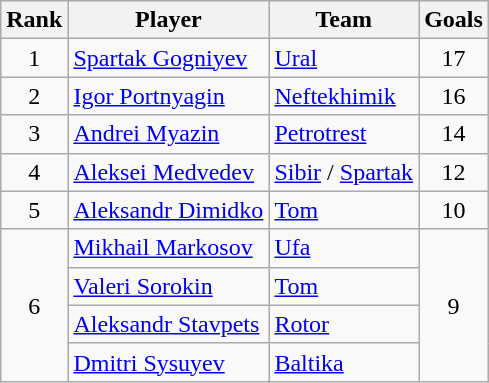<table class="wikitable">
<tr>
<th>Rank</th>
<th>Player</th>
<th>Team</th>
<th>Goals</th>
</tr>
<tr>
<td align=center>1</td>
<td> <a href='#'>Spartak Gogniyev</a></td>
<td><a href='#'>Ural</a></td>
<td align=center>17</td>
</tr>
<tr>
<td align=center>2</td>
<td> <a href='#'>Igor Portnyagin</a></td>
<td><a href='#'>Neftekhimik</a></td>
<td align=center>16</td>
</tr>
<tr>
<td align=center>3</td>
<td> <a href='#'>Andrei Myazin</a></td>
<td><a href='#'>Petrotrest</a></td>
<td align=center>14</td>
</tr>
<tr>
<td align=center>4</td>
<td> <a href='#'>Aleksei Medvedev</a></td>
<td><a href='#'>Sibir</a> / <a href='#'>Spartak</a></td>
<td align=center>12</td>
</tr>
<tr>
<td align=center>5</td>
<td> <a href='#'>Aleksandr Dimidko</a></td>
<td><a href='#'>Tom</a></td>
<td align=center>10</td>
</tr>
<tr>
<td rowspan="4" align=center>6</td>
<td> <a href='#'>Mikhail Markosov</a></td>
<td><a href='#'>Ufa</a></td>
<td rowspan="4" align=center>9</td>
</tr>
<tr>
<td> <a href='#'>Valeri Sorokin</a></td>
<td><a href='#'>Tom</a></td>
</tr>
<tr>
<td> <a href='#'>Aleksandr Stavpets</a></td>
<td><a href='#'>Rotor</a></td>
</tr>
<tr>
<td> <a href='#'>Dmitri Sysuyev</a></td>
<td><a href='#'>Baltika</a></td>
</tr>
</table>
